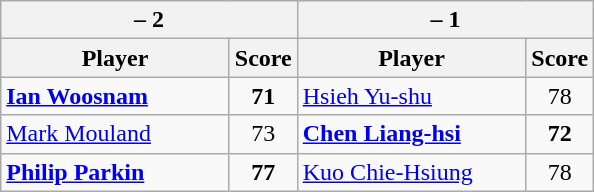<table class=wikitable>
<tr>
<th colspan=2> – 2</th>
<th colspan=2> – 1</th>
</tr>
<tr>
<th width=145>Player</th>
<th>Score</th>
<th width=145>Player</th>
<th>Score</th>
</tr>
<tr>
<td><strong><a href='#'>Ian Woosnam</a></strong></td>
<td align=center><strong>71</strong></td>
<td><a href='#'>Hsieh Yu-shu</a></td>
<td align=center>78</td>
</tr>
<tr>
<td><a href='#'>Mark Mouland</a></td>
<td align=center>73</td>
<td><strong><a href='#'>Chen Liang-hsi</a></strong></td>
<td align=center><strong>72</strong></td>
</tr>
<tr>
<td><strong><a href='#'>Philip Parkin</a></strong></td>
<td align=center><strong>77</strong></td>
<td><a href='#'>Kuo Chie-Hsiung</a></td>
<td align=center>78</td>
</tr>
</table>
